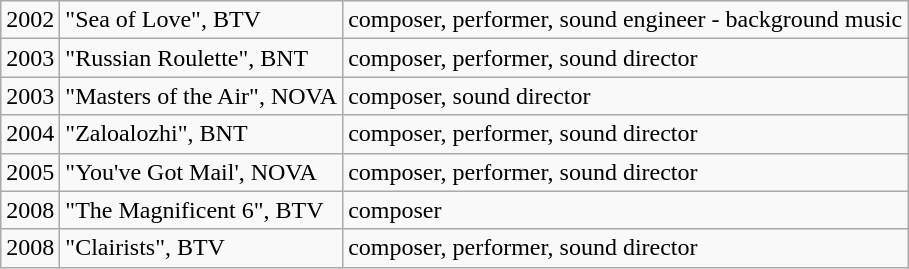<table class="wikitable">
<tr>
<td>2002</td>
<td>"Sea of Love", BTV</td>
<td>composer, performer, sound engineer - background music</td>
</tr>
<tr>
<td>2003</td>
<td>"Russian Roulette", BNT</td>
<td>composer, performer, sound director</td>
</tr>
<tr>
<td>2003</td>
<td>"Masters of the Air", NOVA</td>
<td>composer, sound director</td>
</tr>
<tr>
<td>2004</td>
<td>"Zaloalozhi", BNT</td>
<td>composer, performer, sound director</td>
</tr>
<tr>
<td>2005</td>
<td>"You've Got Mail', NOVA</td>
<td>composer, performer, sound director</td>
</tr>
<tr>
<td>2008</td>
<td>"The Magnificent 6", BTV</td>
<td>composer</td>
</tr>
<tr>
<td>2008</td>
<td>"Clairists", BTV</td>
<td>composer, performer, sound director</td>
</tr>
</table>
